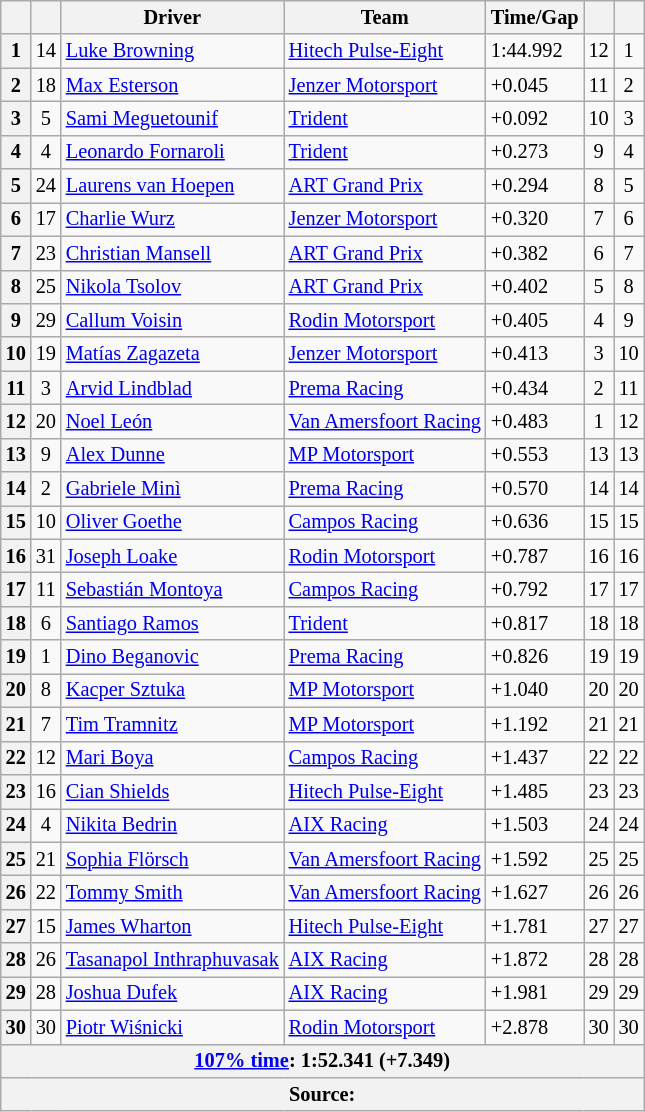<table class="wikitable" style="font-size:85%">
<tr>
<th></th>
<th></th>
<th>Driver</th>
<th>Team</th>
<th>Time/Gap</th>
<th scope="col"></th>
<th scope="col"></th>
</tr>
<tr>
<th>1</th>
<td align="center">14</td>
<td> <a href='#'>Luke Browning</a></td>
<td><a href='#'>Hitech Pulse-Eight</a></td>
<td>1:44.992</td>
<td align=center>12</td>
<td align=center>1</td>
</tr>
<tr>
<th>2</th>
<td align="center">18</td>
<td> <a href='#'>Max Esterson</a></td>
<td><a href='#'>Jenzer Motorsport</a></td>
<td>+0.045</td>
<td align=center>11</td>
<td align=center>2</td>
</tr>
<tr>
<th>3</th>
<td align="center">5</td>
<td> <a href='#'>Sami Meguetounif</a></td>
<td><a href='#'>Trident</a></td>
<td>+0.092</td>
<td align=center>10</td>
<td align=center>3</td>
</tr>
<tr>
<th>4</th>
<td align="center">4</td>
<td> <a href='#'>Leonardo Fornaroli</a></td>
<td><a href='#'>Trident</a></td>
<td>+0.273</td>
<td align=center>9</td>
<td align=center>4</td>
</tr>
<tr>
<th>5</th>
<td align="center">24</td>
<td> <a href='#'>Laurens van Hoepen</a></td>
<td><a href='#'>ART Grand Prix</a></td>
<td>+0.294</td>
<td align=center>8</td>
<td align=center>5</td>
</tr>
<tr>
<th>6</th>
<td align="center">17</td>
<td> <a href='#'>Charlie Wurz</a></td>
<td><a href='#'>Jenzer Motorsport</a></td>
<td>+0.320</td>
<td align=center>7</td>
<td align=center>6</td>
</tr>
<tr>
<th>7</th>
<td align="center">23</td>
<td> <a href='#'>Christian Mansell</a></td>
<td><a href='#'>ART Grand Prix</a></td>
<td>+0.382</td>
<td align=center>6</td>
<td align=center>7</td>
</tr>
<tr>
<th>8</th>
<td align="center">25</td>
<td> <a href='#'>Nikola Tsolov</a></td>
<td><a href='#'>ART Grand Prix</a></td>
<td>+0.402</td>
<td align=center>5</td>
<td align=center>8</td>
</tr>
<tr>
<th>9</th>
<td align="center">29</td>
<td> <a href='#'>Callum Voisin</a></td>
<td><a href='#'>Rodin Motorsport</a></td>
<td>+0.405</td>
<td align=center>4</td>
<td align=center>9</td>
</tr>
<tr>
<th>10</th>
<td align="center">19</td>
<td> <a href='#'>Matías Zagazeta</a></td>
<td><a href='#'>Jenzer Motorsport</a></td>
<td>+0.413</td>
<td align=center>3</td>
<td align=center>10</td>
</tr>
<tr>
<th>11</th>
<td align="center">3</td>
<td> <a href='#'>Arvid Lindblad</a></td>
<td><a href='#'>Prema Racing</a></td>
<td>+0.434</td>
<td align=center>2</td>
<td align=center>11</td>
</tr>
<tr>
<th>12</th>
<td align="center">20</td>
<td> <a href='#'>Noel León</a></td>
<td><a href='#'>Van Amersfoort Racing</a></td>
<td>+0.483</td>
<td align=center>1</td>
<td align=center>12</td>
</tr>
<tr>
<th>13</th>
<td align="center">9</td>
<td> <a href='#'>Alex Dunne</a></td>
<td><a href='#'>MP Motorsport</a></td>
<td>+0.553</td>
<td align=center>13</td>
<td align=center>13</td>
</tr>
<tr>
<th>14</th>
<td align="center">2</td>
<td> <a href='#'>Gabriele Minì</a></td>
<td><a href='#'>Prema Racing</a></td>
<td>+0.570</td>
<td align=center>14</td>
<td align=center>14</td>
</tr>
<tr>
<th>15</th>
<td align="center">10</td>
<td> <a href='#'>Oliver Goethe</a></td>
<td><a href='#'>Campos Racing</a></td>
<td>+0.636</td>
<td align=center>15</td>
<td align=center>15</td>
</tr>
<tr>
<th>16</th>
<td align="center">31</td>
<td> <a href='#'>Joseph Loake</a></td>
<td><a href='#'>Rodin Motorsport</a></td>
<td>+0.787</td>
<td align=center>16</td>
<td align=center>16</td>
</tr>
<tr>
<th>17</th>
<td align="center">11</td>
<td> <a href='#'>Sebastián Montoya</a></td>
<td><a href='#'>Campos Racing</a></td>
<td>+0.792</td>
<td align=center>17</td>
<td align=center>17</td>
</tr>
<tr>
<th>18</th>
<td align="center">6</td>
<td> <a href='#'>Santiago Ramos</a></td>
<td><a href='#'>Trident</a></td>
<td>+0.817</td>
<td align=center>18</td>
<td align=center>18</td>
</tr>
<tr>
<th>19</th>
<td align="center">1</td>
<td> <a href='#'>Dino Beganovic</a></td>
<td><a href='#'>Prema Racing</a></td>
<td>+0.826</td>
<td align=center>19</td>
<td align=center>19</td>
</tr>
<tr>
<th>20</th>
<td align="center">8</td>
<td> <a href='#'>Kacper Sztuka</a></td>
<td><a href='#'>MP Motorsport</a></td>
<td>+1.040</td>
<td align=center>20</td>
<td align=center>20</td>
</tr>
<tr>
<th>21</th>
<td align="center">7</td>
<td> <a href='#'>Tim Tramnitz</a></td>
<td><a href='#'>MP Motorsport</a></td>
<td>+1.192</td>
<td align=center>21</td>
<td align=center>21</td>
</tr>
<tr>
<th>22</th>
<td align="center">12</td>
<td> <a href='#'>Mari Boya</a></td>
<td><a href='#'>Campos Racing</a></td>
<td>+1.437</td>
<td align=center>22</td>
<td align=center>22</td>
</tr>
<tr>
<th>23</th>
<td align="center">16</td>
<td> <a href='#'>Cian Shields</a></td>
<td><a href='#'>Hitech Pulse-Eight</a></td>
<td>+1.485</td>
<td align=center>23</td>
<td align=center>23</td>
</tr>
<tr>
<th>24</th>
<td align="center">4</td>
<td> <a href='#'>Nikita Bedrin</a></td>
<td><a href='#'>AIX Racing</a></td>
<td>+1.503</td>
<td align=center>24</td>
<td align=center>24</td>
</tr>
<tr>
<th>25</th>
<td align="center">21</td>
<td> <a href='#'>Sophia Flörsch</a></td>
<td><a href='#'>Van Amersfoort Racing</a></td>
<td>+1.592</td>
<td align=center>25</td>
<td align=center>25</td>
</tr>
<tr>
<th>26</th>
<td align="center">22</td>
<td> <a href='#'>Tommy Smith</a></td>
<td><a href='#'>Van Amersfoort Racing</a></td>
<td>+1.627</td>
<td align=center>26</td>
<td align=center>26</td>
</tr>
<tr>
<th>27</th>
<td align="center">15</td>
<td> <a href='#'>James Wharton</a></td>
<td><a href='#'>Hitech Pulse-Eight</a></td>
<td>+1.781</td>
<td align=center>27</td>
<td align=center>27</td>
</tr>
<tr>
<th>28</th>
<td align="center">26</td>
<td> <a href='#'>Tasanapol Inthraphuvasak</a></td>
<td><a href='#'>AIX Racing</a></td>
<td>+1.872</td>
<td align=center>28</td>
<td align=center>28</td>
</tr>
<tr>
<th>29</th>
<td align="center">28</td>
<td> <a href='#'>Joshua Dufek</a></td>
<td><a href='#'>AIX Racing</a></td>
<td>+1.981</td>
<td align=center>29</td>
<td align=center>29</td>
</tr>
<tr>
<th>30</th>
<td align="center">30</td>
<td> <a href='#'>Piotr Wiśnicki</a></td>
<td><a href='#'>Rodin Motorsport</a></td>
<td>+2.878</td>
<td align=center>30</td>
<td align=center>30</td>
</tr>
<tr>
<th colspan="7"><a href='#'>107% time</a>: 1:52.341 (+7.349)</th>
</tr>
<tr>
<th colspan="7">Source:</th>
</tr>
</table>
